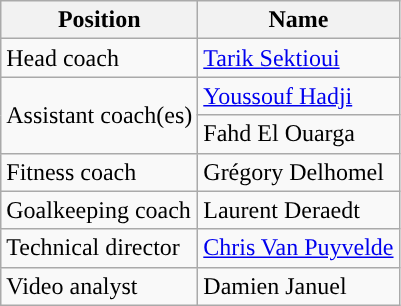<table class="wikitable sortable" style="text-align:center">
<tr>
<th>Position</th>
<th>Name</th>
</tr>
<tr>
<td style="text-align:left;">Head coach</td>
<td style="text-align:left;"> <a href='#'>Tarik Sektioui</a></td>
</tr>
<tr>
<td style="text-align:left;" rowspan="2">Assistant coach(es)</td>
<td style="text-align:left;"> <a href='#'>Youssouf Hadji</a></td>
</tr>
<tr>
<td style="text-align:left;"> Fahd El Ouarga</td>
</tr>
<tr>
<td style="text-align:left;">Fitness coach</td>
<td style="text-align:left;"> Grégory Delhomel</td>
</tr>
<tr>
<td style="text-align:left;">Goalkeeping coach</td>
<td style="text-align:left;"> Laurent Deraedt</td>
</tr>
<tr>
<td style="text-align:left;">Technical director</td>
<td style="text-align:left;"> <a href='#'>Chris Van Puyvelde</a></td>
</tr>
<tr>
<td style="text-align:left;">Video analyst</td>
<td style="text-align:left;"> Damien Januel</td>
</tr>
</table>
